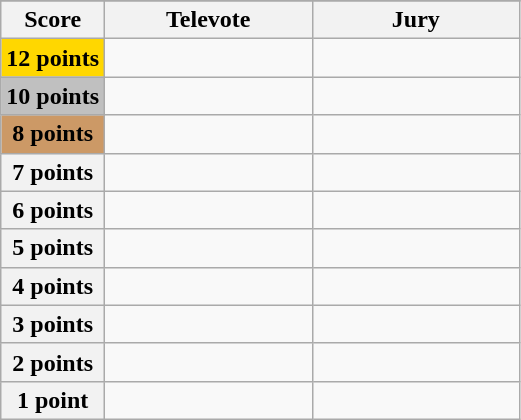<table class="wikitable">
<tr>
</tr>
<tr>
<th scope="col" width="20%">Score</th>
<th scope="col" width="40%">Televote</th>
<th scope="col" width="40%">Jury</th>
</tr>
<tr>
<th scope="row" style="background:gold">12 points</th>
<td></td>
<td></td>
</tr>
<tr>
<th scope="row" style="background:silver">10 points</th>
<td></td>
<td></td>
</tr>
<tr>
<th scope="row" style="background:#CC9966">8 points</th>
<td></td>
<td></td>
</tr>
<tr>
<th scope="row">7 points</th>
<td></td>
<td></td>
</tr>
<tr>
<th scope="row">6 points</th>
<td></td>
<td></td>
</tr>
<tr>
<th scope="row">5 points</th>
<td></td>
<td></td>
</tr>
<tr>
<th scope="row">4 points</th>
<td></td>
<td></td>
</tr>
<tr>
<th scope="row">3 points</th>
<td></td>
<td></td>
</tr>
<tr>
<th scope="row">2 points</th>
<td></td>
<td></td>
</tr>
<tr>
<th scope="row">1 point</th>
<td></td>
<td></td>
</tr>
</table>
